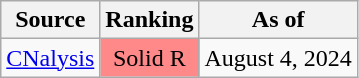<table class="wikitable">
<tr>
<th>Source</th>
<th>Ranking</th>
<th>As of</th>
</tr>
<tr>
<td><a href='#'>CNalysis</a></td>
<td style="background:#FF8888" data-sort-value="4" align="center">Solid R</td>
<td>August 4, 2024</td>
</tr>
</table>
